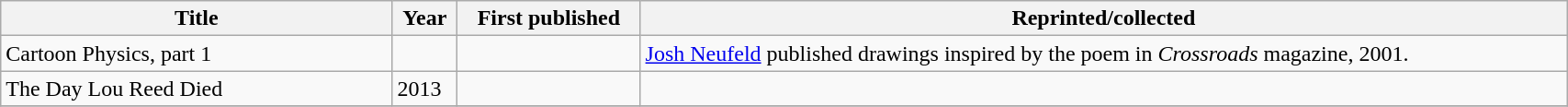<table class='wikitable sortable' width='90%'>
<tr>
<th width=25%>Title</th>
<th>Year</th>
<th>First published</th>
<th>Reprinted/collected</th>
</tr>
<tr>
<td>Cartoon Physics, part 1</td>
<td></td>
<td></td>
<td><a href='#'>Josh Neufeld</a> published drawings inspired by the poem in <em>Crossroads</em> magazine, 2001.</td>
</tr>
<tr>
<td>The Day Lou Reed Died</td>
<td>2013</td>
<td></td>
<td></td>
</tr>
<tr>
</tr>
</table>
